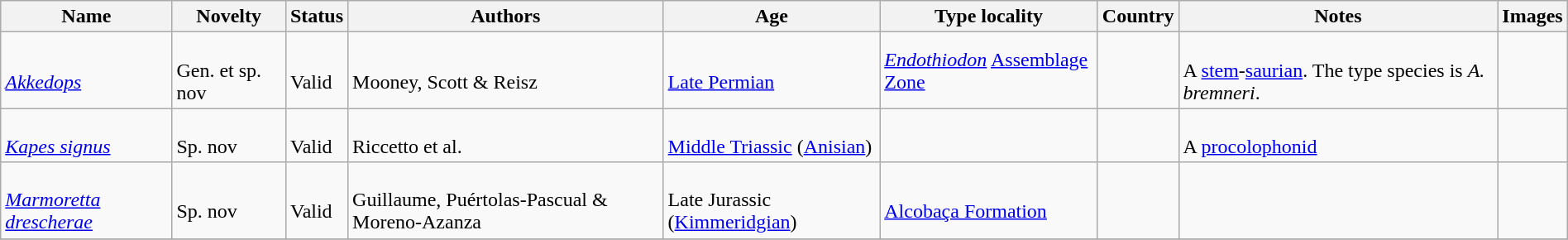<table class="wikitable sortable" align="center" width="100%">
<tr>
<th>Name</th>
<th>Novelty</th>
<th>Status</th>
<th>Authors</th>
<th>Age</th>
<th>Type locality</th>
<th>Country</th>
<th>Notes</th>
<th>Images</th>
</tr>
<tr>
<td><br><em><a href='#'>Akkedops</a></em></td>
<td><br>Gen. et sp. nov</td>
<td><br>Valid</td>
<td><br>Mooney, Scott & Reisz</td>
<td><br><a href='#'>Late Permian</a></td>
<td><em><a href='#'>Endothiodon</a></em> <a href='#'>Assemblage Zone</a></td>
<td><br></td>
<td><br>A <a href='#'>stem</a>-<a href='#'>saurian</a>. The type species is <em>A. bremneri</em>.</td>
<td></td>
</tr>
<tr>
<td><br><em><a href='#'>Kapes signus</a></em></td>
<td><br>Sp. nov</td>
<td><br>Valid</td>
<td><br>Riccetto et al.</td>
<td><br><a href='#'>Middle Triassic</a> (<a href='#'>Anisian</a>)</td>
<td></td>
<td><br></td>
<td><br>A <a href='#'>procolophonid</a></td>
<td></td>
</tr>
<tr>
<td><br><em><a href='#'>Marmoretta drescherae</a></em></td>
<td><br>Sp. nov</td>
<td><br>Valid</td>
<td><br>Guillaume, Puértolas-Pascual & Moreno-Azanza</td>
<td><br>Late Jurassic (<a href='#'>Kimmeridgian</a>)</td>
<td><br><a href='#'>Alcobaça Formation</a></td>
<td><br></td>
<td></td>
<td></td>
</tr>
<tr>
</tr>
</table>
